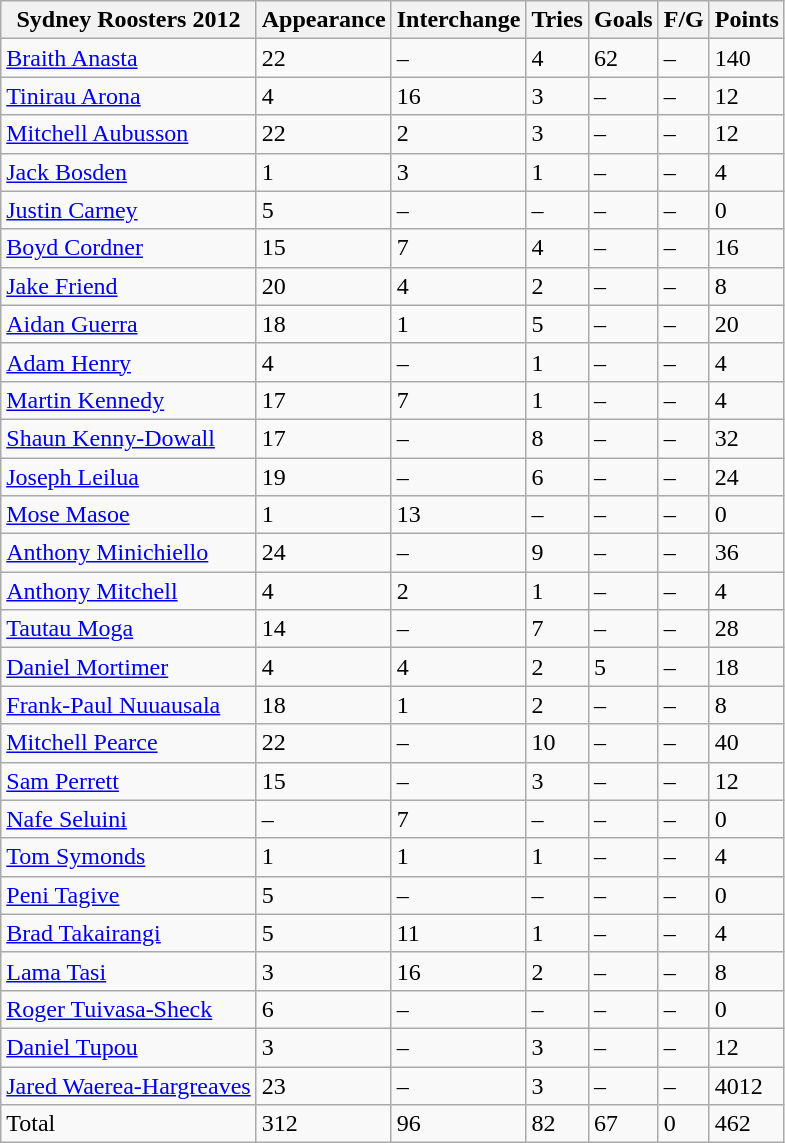<table class="wikitable">
<tr>
<th>Sydney Roosters 2012</th>
<th>Appearance</th>
<th>Interchange</th>
<th>Tries</th>
<th>Goals</th>
<th>F/G</th>
<th>Points</th>
</tr>
<tr>
<td><a href='#'>Braith Anasta</a></td>
<td>22</td>
<td>–</td>
<td>4</td>
<td>62</td>
<td>–</td>
<td>140</td>
</tr>
<tr>
<td><a href='#'>Tinirau Arona</a></td>
<td>4</td>
<td>16</td>
<td>3</td>
<td>–</td>
<td>–</td>
<td>12</td>
</tr>
<tr>
<td><a href='#'>Mitchell Aubusson</a></td>
<td>22</td>
<td>2</td>
<td>3</td>
<td>–</td>
<td>–</td>
<td>12</td>
</tr>
<tr>
<td><a href='#'>Jack Bosden</a></td>
<td>1</td>
<td>3</td>
<td>1</td>
<td>–</td>
<td>–</td>
<td>4</td>
</tr>
<tr>
<td><a href='#'>Justin Carney</a></td>
<td>5</td>
<td>–</td>
<td>–</td>
<td>–</td>
<td>–</td>
<td>0</td>
</tr>
<tr>
<td><a href='#'>Boyd Cordner</a></td>
<td>15</td>
<td>7</td>
<td>4</td>
<td>–</td>
<td>–</td>
<td>16</td>
</tr>
<tr>
<td><a href='#'>Jake Friend</a></td>
<td>20</td>
<td>4</td>
<td>2</td>
<td>–</td>
<td>–</td>
<td>8</td>
</tr>
<tr>
<td><a href='#'>Aidan Guerra</a></td>
<td>18</td>
<td>1</td>
<td>5</td>
<td>–</td>
<td>–</td>
<td>20</td>
</tr>
<tr>
<td><a href='#'>Adam Henry</a></td>
<td>4</td>
<td>–</td>
<td>1</td>
<td>–</td>
<td>–</td>
<td>4</td>
</tr>
<tr>
<td><a href='#'>Martin Kennedy</a></td>
<td>17</td>
<td>7</td>
<td>1</td>
<td>–</td>
<td>–</td>
<td>4</td>
</tr>
<tr>
<td><a href='#'>Shaun Kenny-Dowall</a></td>
<td>17</td>
<td>–</td>
<td>8</td>
<td>–</td>
<td>–</td>
<td>32</td>
</tr>
<tr>
<td><a href='#'>Joseph Leilua</a></td>
<td>19</td>
<td>–</td>
<td>6</td>
<td>–</td>
<td>–</td>
<td>24</td>
</tr>
<tr>
<td><a href='#'>Mose Masoe</a></td>
<td>1</td>
<td>13</td>
<td>–</td>
<td>–</td>
<td>–</td>
<td>0</td>
</tr>
<tr>
<td><a href='#'>Anthony Minichiello</a></td>
<td>24</td>
<td>–</td>
<td>9</td>
<td>–</td>
<td>–</td>
<td>36</td>
</tr>
<tr>
<td><a href='#'>Anthony Mitchell</a></td>
<td>4</td>
<td>2</td>
<td>1</td>
<td>–</td>
<td>–</td>
<td>4</td>
</tr>
<tr>
<td><a href='#'>Tautau Moga</a></td>
<td>14</td>
<td>–</td>
<td>7</td>
<td>–</td>
<td>–</td>
<td>28</td>
</tr>
<tr>
<td><a href='#'>Daniel Mortimer</a></td>
<td>4</td>
<td>4</td>
<td>2</td>
<td>5</td>
<td>–</td>
<td>18</td>
</tr>
<tr>
<td><a href='#'>Frank-Paul Nuuausala</a></td>
<td>18</td>
<td>1</td>
<td>2</td>
<td>–</td>
<td>–</td>
<td>8</td>
</tr>
<tr>
<td><a href='#'>Mitchell Pearce</a></td>
<td>22</td>
<td>–</td>
<td>10</td>
<td>–</td>
<td>–</td>
<td>40</td>
</tr>
<tr>
<td><a href='#'>Sam Perrett</a></td>
<td>15</td>
<td>–</td>
<td>3</td>
<td>–</td>
<td>–</td>
<td>12</td>
</tr>
<tr>
<td><a href='#'>Nafe Seluini</a></td>
<td>–</td>
<td>7</td>
<td>–</td>
<td>–</td>
<td>–</td>
<td>0</td>
</tr>
<tr>
<td><a href='#'>Tom Symonds</a></td>
<td>1</td>
<td>1</td>
<td>1</td>
<td>–</td>
<td>–</td>
<td>4</td>
</tr>
<tr>
<td><a href='#'>Peni Tagive</a></td>
<td>5</td>
<td>–</td>
<td>–</td>
<td>–</td>
<td>–</td>
<td>0</td>
</tr>
<tr>
<td><a href='#'>Brad Takairangi</a></td>
<td>5</td>
<td>11</td>
<td>1</td>
<td>–</td>
<td>–</td>
<td>4</td>
</tr>
<tr>
<td><a href='#'>Lama Tasi</a></td>
<td>3</td>
<td>16</td>
<td>2</td>
<td>–</td>
<td>–</td>
<td>8</td>
</tr>
<tr>
<td><a href='#'>Roger Tuivasa-Sheck</a></td>
<td>6</td>
<td>–</td>
<td>–</td>
<td>–</td>
<td>–</td>
<td>0</td>
</tr>
<tr>
<td><a href='#'>Daniel Tupou</a></td>
<td>3</td>
<td>–</td>
<td>3</td>
<td>–</td>
<td>–</td>
<td>12</td>
</tr>
<tr>
<td><a href='#'>Jared Waerea-Hargreaves</a></td>
<td>23</td>
<td>–</td>
<td>3</td>
<td>–</td>
<td>–</td>
<td>4012</td>
</tr>
<tr>
<td>Total</td>
<td>312</td>
<td>96</td>
<td>82</td>
<td>67</td>
<td>0</td>
<td>462</td>
</tr>
</table>
